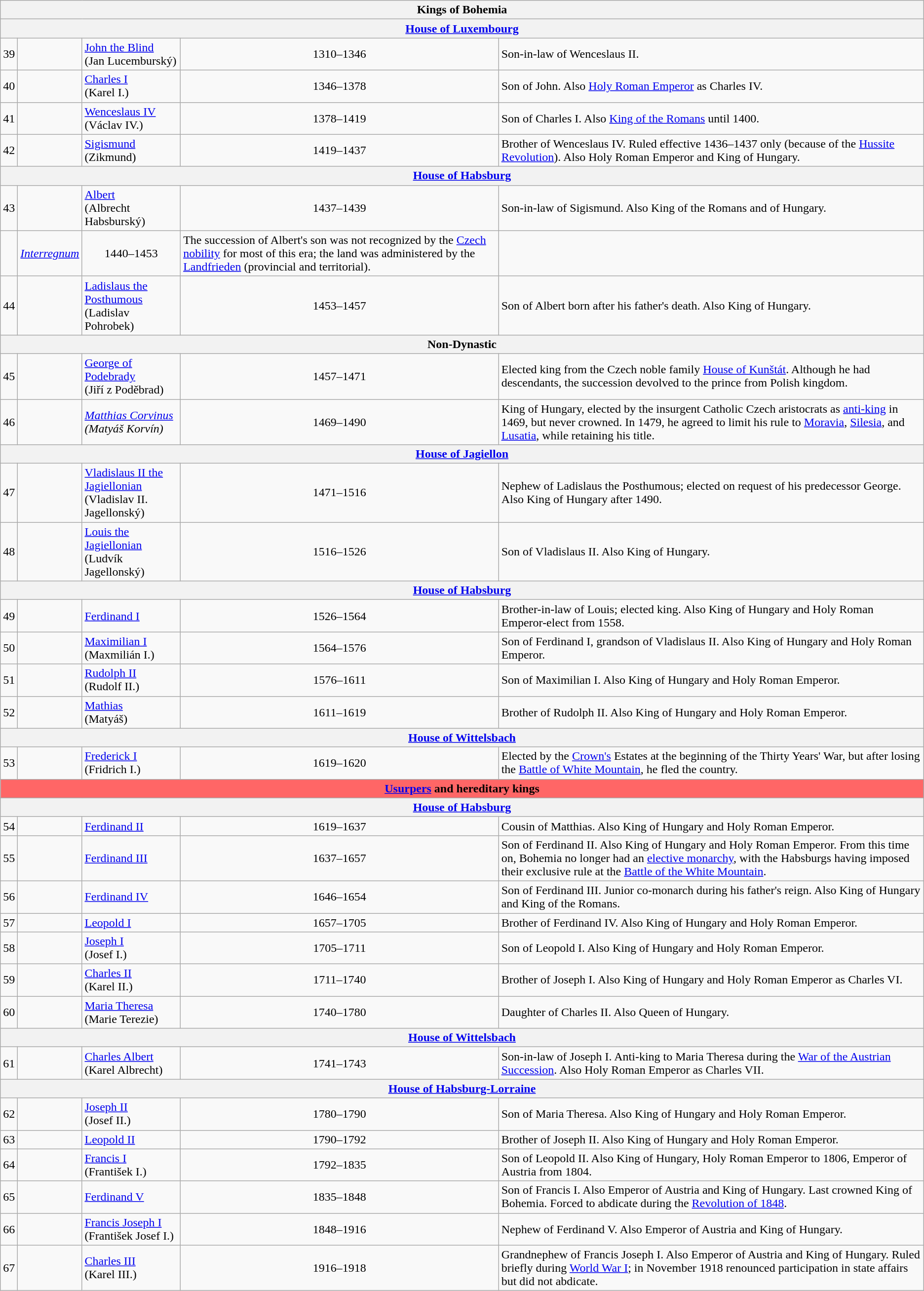<table class="wikitable">
<tr>
<th colspan=5>Kings of Bohemia</th>
</tr>
<tr>
<th colspan=5><a href='#'>House of Luxembourg</a></th>
</tr>
<tr>
<td>39</td>
<td></td>
<td><a href='#'>John the Blind</a><br>(Jan Lucemburský)</td>
<td align="center">1310–1346</td>
<td>Son-in-law of Wenceslaus II.</td>
</tr>
<tr>
<td>40</td>
<td></td>
<td><a href='#'>Charles I</a><br>(Karel I.)</td>
<td align="center">1346–1378</td>
<td>Son of John. Also <a href='#'>Holy Roman Emperor</a> as Charles IV.</td>
</tr>
<tr>
<td>41</td>
<td></td>
<td><a href='#'>Wenceslaus IV</a><br>(Václav IV.)</td>
<td align="center">1378–1419</td>
<td>Son of Charles I. Also <a href='#'>King of the Romans</a> until 1400.</td>
</tr>
<tr>
<td>42</td>
<td></td>
<td><a href='#'>Sigismund</a><br>(Zikmund)</td>
<td align="center">1419–1437</td>
<td>Brother of Wenceslaus IV. Ruled effective 1436–1437 only (because of the <a href='#'>Hussite Revolution</a>). Also Holy Roman Emperor and King of Hungary.</td>
</tr>
<tr>
<th colspan=5><a href='#'>House of Habsburg</a></th>
</tr>
<tr>
<td>43</td>
<td></td>
<td><a href='#'>Albert</a><br>(Albrecht Habsburský)</td>
<td align="center">1437–1439</td>
<td>Son-in-law of Sigismund. Also King of the Romans and of Hungary.</td>
</tr>
<tr>
<td></td>
<td><em><a href='#'>Interregnum</a></em></td>
<td align="center">1440–1453</td>
<td>The succession of Albert's son was not recognized by the <a href='#'>Czech nobility</a> for most of this era; the land was administered by the <a href='#'>Landfrieden</a> (provincial and territorial).</td>
</tr>
<tr>
<td>44</td>
<td></td>
<td><a href='#'>Ladislaus the Posthumous</a><br>(Ladislav Pohrobek)</td>
<td align="center">1453–1457</td>
<td>Son of Albert born after his father's death. Also King of Hungary.</td>
</tr>
<tr>
<th colspan=5>Non-Dynastic</th>
</tr>
<tr>
<td>45</td>
<td></td>
<td><a href='#'>George of Podebrady</a><br>(Jiří z Poděbrad)</td>
<td align="center">1457–1471</td>
<td>Elected king from the Czech noble family <a href='#'>House of Kunštát</a>. Although he had descendants, the succession devolved to the prince from Polish kingdom.</td>
</tr>
<tr>
<td>46</td>
<td></td>
<td><em><a href='#'>Matthias Corvinus</a><br>(Matyáš Korvín)</em></td>
<td align="center">1469–1490</td>
<td>King of Hungary, elected by the insurgent Catholic Czech aristocrats as <a href='#'>anti-king</a> in 1469, but never crowned. In 1479, he agreed to limit his rule to <a href='#'>Moravia</a>, <a href='#'>Silesia</a>, and <a href='#'>Lusatia</a>, while retaining his title.</td>
</tr>
<tr>
<th colspan=5><a href='#'>House of Jagiellon</a></th>
</tr>
<tr>
<td>47</td>
<td></td>
<td><a href='#'>Vladislaus II the Jagiellonian</a><br>(Vladislav II. Jagellonský)</td>
<td align="center">1471–1516</td>
<td>Nephew of Ladislaus the Posthumous; elected on request of his predecessor George. Also King of Hungary after 1490.</td>
</tr>
<tr>
<td>48</td>
<td></td>
<td><a href='#'>Louis the Jagiellonian</a><br>(Ludvík Jagellonský)</td>
<td align="center">1516–1526</td>
<td>Son of Vladislaus II. Also King of Hungary.</td>
</tr>
<tr>
<th colspan=5><a href='#'>House of Habsburg</a></th>
</tr>
<tr>
<td>49</td>
<td></td>
<td><a href='#'>Ferdinand I</a></td>
<td align="center">1526–1564</td>
<td>Brother-in-law of Louis; elected king. Also King of Hungary and Holy Roman Emperor-elect from 1558.</td>
</tr>
<tr>
<td>50</td>
<td></td>
<td><a href='#'>Maximilian I</a><br>(Maxmilián I.)</td>
<td align="center">1564–1576</td>
<td>Son of Ferdinand I, grandson of Vladislaus II. Also King of Hungary and Holy Roman Emperor.</td>
</tr>
<tr>
<td>51</td>
<td></td>
<td><a href='#'>Rudolph II</a><br>(Rudolf II.)</td>
<td align="center">1576–1611</td>
<td>Son of Maximilian I. Also King of Hungary and Holy Roman Emperor.</td>
</tr>
<tr>
<td>52</td>
<td></td>
<td><a href='#'>Mathias</a><br>(Matyáš)</td>
<td align="center">1611–1619</td>
<td>Brother of Rudolph II. Also King of Hungary and Holy Roman Emperor.</td>
</tr>
<tr>
<th colspan=5><a href='#'>House of Wittelsbach</a></th>
</tr>
<tr>
<td>53</td>
<td></td>
<td><a href='#'>Frederick I</a><br>(Fridrich I.)</td>
<td align="center">1619–1620</td>
<td>Elected by the <a href='#'>Crown's</a> Estates at the beginning of the Thirty Years' War, but after losing the <a href='#'>Battle of White Mountain</a>, he fled the country.</td>
</tr>
<tr>
<td colspan="5" align="center" style="background:#FF6666;"><div> <strong><a href='#'>Usurpers</a> and hereditary kings</strong></div></td>
</tr>
<tr>
<th colspan=5><a href='#'>House of Habsburg</a></th>
</tr>
<tr>
<td>54</td>
<td></td>
<td><a href='#'>Ferdinand II</a></td>
<td align="center">1619–1637</td>
<td>Cousin of Matthias. Also King of Hungary and Holy Roman Emperor.</td>
</tr>
<tr>
<td>55</td>
<td></td>
<td><a href='#'>Ferdinand III</a></td>
<td align="center">1637–1657</td>
<td>Son of Ferdinand II. Also King of Hungary and Holy Roman Emperor. From this time on, Bohemia no longer had an <a href='#'>elective monarchy</a>, with the Habsburgs having imposed their exclusive rule at the <a href='#'>Battle of the White Mountain</a>.</td>
</tr>
<tr>
<td>56</td>
<td></td>
<td><a href='#'>Ferdinand IV</a></td>
<td align="center">1646–1654</td>
<td>Son of Ferdinand III. Junior co-monarch during his father's reign. Also King of Hungary and King of the Romans.</td>
</tr>
<tr>
<td>57</td>
<td></td>
<td><a href='#'>Leopold I</a></td>
<td align="center">1657–1705</td>
<td>Brother of Ferdinand IV. Also King of Hungary and Holy Roman Emperor.</td>
</tr>
<tr>
<td>58</td>
<td></td>
<td><a href='#'>Joseph I</a><br>(Josef I.)</td>
<td align="center">1705–1711</td>
<td>Son of Leopold I. Also King of Hungary and Holy Roman Emperor.</td>
</tr>
<tr>
<td>59</td>
<td></td>
<td><a href='#'>Charles II</a><br>(Karel II.)</td>
<td align="center">1711–1740</td>
<td>Brother of Joseph I. Also King of Hungary and Holy Roman Emperor as Charles VI.</td>
</tr>
<tr>
<td>60</td>
<td></td>
<td><a href='#'>Maria Theresa</a><br>(Marie Terezie)</td>
<td align="center">1740–1780</td>
<td>Daughter of Charles II. Also Queen of Hungary.</td>
</tr>
<tr>
<th colspan=5><a href='#'>House of Wittelsbach</a></th>
</tr>
<tr>
<td>61</td>
<td></td>
<td><a href='#'>Charles Albert</a><br>(Karel Albrecht)</td>
<td align="center">1741–1743</td>
<td>Son-in-law of Joseph I. Anti-king to Maria Theresa during the <a href='#'>War of the Austrian Succession</a>. Also Holy Roman Emperor as Charles VII.</td>
</tr>
<tr>
<th colspan=5><a href='#'>House of Habsburg-Lorraine</a></th>
</tr>
<tr>
<td>62</td>
<td></td>
<td><a href='#'>Joseph II</a><br>(Josef II.)</td>
<td align="center">1780–1790</td>
<td>Son of Maria Theresa. Also King of Hungary and Holy Roman Emperor.</td>
</tr>
<tr>
<td>63</td>
<td></td>
<td><a href='#'>Leopold II</a></td>
<td align="center">1790–1792</td>
<td>Brother of Joseph II. Also King of Hungary and Holy Roman Emperor.</td>
</tr>
<tr>
<td>64</td>
<td></td>
<td><a href='#'>Francis I</a><br>(František I.)</td>
<td align="center">1792–1835</td>
<td>Son of Leopold II. Also King of Hungary, Holy Roman Emperor to 1806, Emperor of Austria from 1804.</td>
</tr>
<tr>
<td>65</td>
<td></td>
<td><a href='#'>Ferdinand V</a></td>
<td align="center">1835–1848</td>
<td>Son of Francis I. Also Emperor of Austria and King of Hungary. Last crowned King of Bohemia. Forced to abdicate during the <a href='#'>Revolution of 1848</a>.</td>
</tr>
<tr>
<td>66</td>
<td></td>
<td><a href='#'>Francis Joseph I</a><br>(František Josef I.)</td>
<td align="center">1848–1916</td>
<td>Nephew of Ferdinand V. Also Emperor of Austria and King of Hungary.</td>
</tr>
<tr>
<td>67</td>
<td></td>
<td><a href='#'>Charles III</a><br>(Karel III.)</td>
<td align="center">1916–1918</td>
<td>Grandnephew of Francis Joseph I. Also Emperor of Austria and King of Hungary. Ruled briefly during <a href='#'>World War I</a>; in November 1918 renounced participation in state affairs but did not abdicate.</td>
</tr>
</table>
